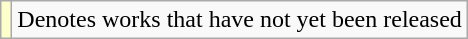<table class="wikitable">
<tr>
<td style="background:#FFFFCC;"></td>
<td>Denotes works that have not yet been released</td>
</tr>
</table>
